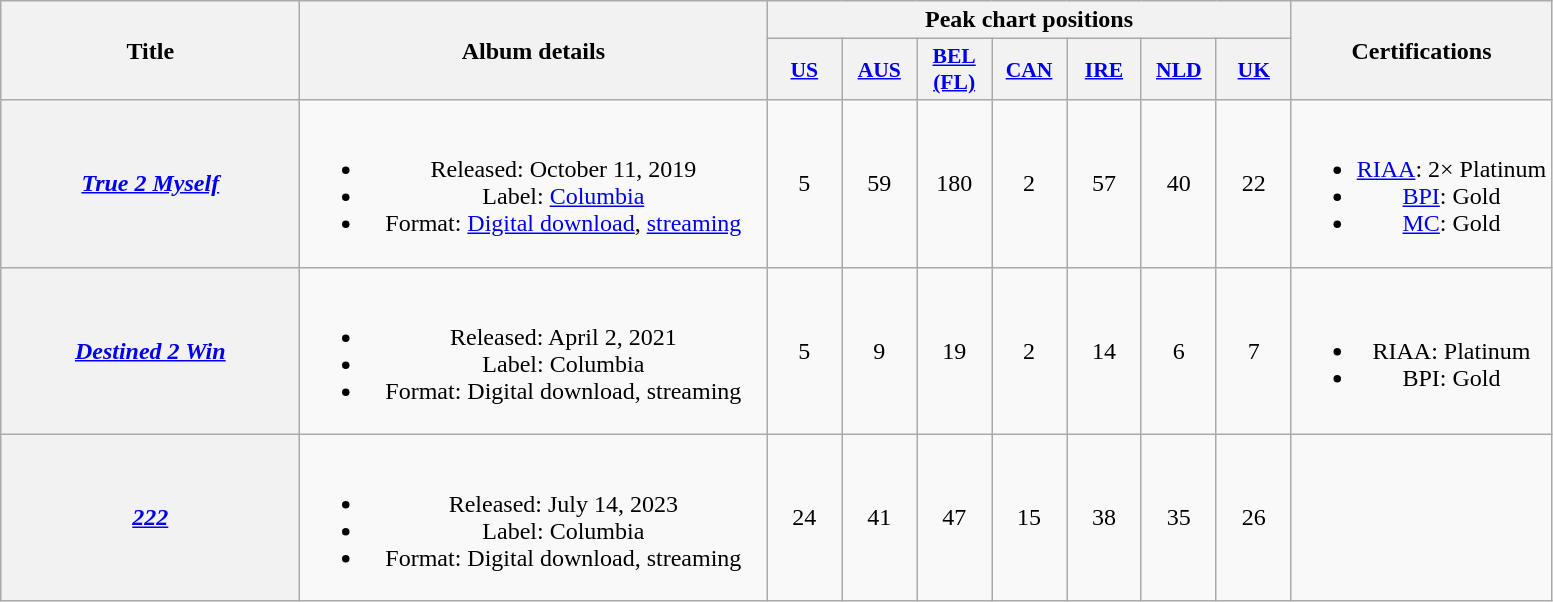<table class="wikitable plainrowheaders" style="text-align:center;">
<tr>
<th scope="col" rowspan="2" style="width:12em;">Title</th>
<th scope="col" rowspan="2" style="width:19em;">Album details</th>
<th scope="col" colspan="7">Peak chart positions</th>
<th rowspan="2">Certifications</th>
</tr>
<tr>
<th scope="col" style="width:3em;font-size:90%;"><a href='#'>US</a><br></th>
<th scope="col" style="width:3em;font-size:90%;"><a href='#'>AUS</a><br></th>
<th scope="col" style="width:3em;font-size:90%;"><a href='#'>BEL<br>(FL)</a><br></th>
<th scope="col" style="width:3em;font-size:90%;"><a href='#'>CAN</a><br></th>
<th scope="col" style="width:3em;font-size:90%;"><a href='#'>IRE</a><br></th>
<th scope="col" style="width:3em;font-size:90%;"><a href='#'>NLD</a><br></th>
<th scope="col" style="width:3em;font-size:90%;"><a href='#'>UK</a><br></th>
</tr>
<tr>
<th scope="row"><em><a href='#'>True 2 Myself</a></em></th>
<td><br><ul><li>Released: October 11, 2019</li><li>Label: <a href='#'>Columbia</a></li><li>Format: <a href='#'>Digital download</a>, <a href='#'>streaming</a></li></ul></td>
<td>5</td>
<td>59</td>
<td>180</td>
<td>2</td>
<td>57</td>
<td>40</td>
<td>22</td>
<td><br><ul><li><a href='#'>RIAA</a>: 2× Platinum</li><li><a href='#'>BPI</a>: Gold</li><li><a href='#'>MC</a>: Gold</li></ul></td>
</tr>
<tr>
<th scope="row"><em><a href='#'>Destined 2 Win</a></em></th>
<td><br><ul><li>Released: April 2, 2021</li><li>Label: Columbia</li><li>Format: Digital download, streaming</li></ul></td>
<td>5</td>
<td>9</td>
<td>19</td>
<td>2</td>
<td>14</td>
<td>6</td>
<td>7</td>
<td><br><ul><li>RIAA: Platinum</li><li>BPI: Gold</li></ul></td>
</tr>
<tr>
<th scope="row"><em><a href='#'>222</a></em></th>
<td><br><ul><li>Released: July 14, 2023</li><li>Label: Columbia</li><li>Format: Digital download, streaming</li></ul></td>
<td>24</td>
<td>41<br></td>
<td>47</td>
<td>15</td>
<td>38<br></td>
<td>35</td>
<td>26</td>
<td></td>
</tr>
</table>
